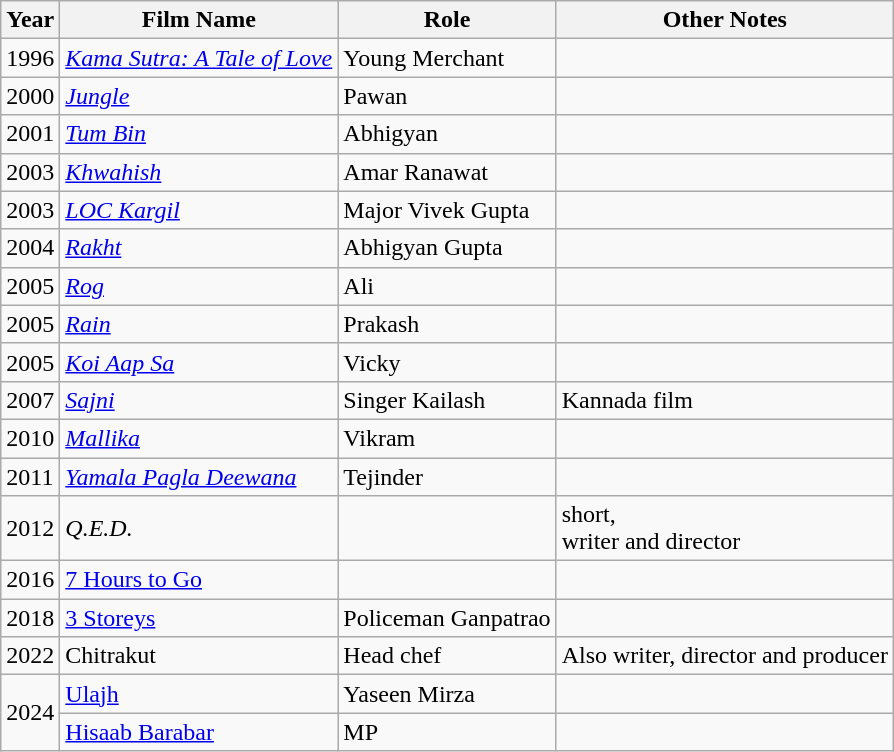<table class="wikitable">
<tr>
<th>Year</th>
<th>Film Name</th>
<th>Role</th>
<th>Other Notes</th>
</tr>
<tr>
<td>1996</td>
<td><em><a href='#'>Kama Sutra: A Tale of Love</a></em></td>
<td>Young Merchant</td>
<td></td>
</tr>
<tr>
<td>2000</td>
<td><em><a href='#'>Jungle</a></em></td>
<td>Pawan</td>
<td></td>
</tr>
<tr>
<td>2001</td>
<td><em><a href='#'>Tum Bin</a></em></td>
<td>Abhigyan</td>
<td></td>
</tr>
<tr>
<td>2003</td>
<td><em><a href='#'>Khwahish</a></em></td>
<td>Amar Ranawat</td>
<td></td>
</tr>
<tr>
<td>2003</td>
<td><em><a href='#'>LOC Kargil</a></em></td>
<td>Major Vivek Gupta</td>
<td></td>
</tr>
<tr>
<td>2004</td>
<td><em><a href='#'>Rakht</a></em></td>
<td>Abhigyan Gupta</td>
<td></td>
</tr>
<tr>
<td>2005</td>
<td><em><a href='#'>Rog</a></em></td>
<td>Ali</td>
<td></td>
</tr>
<tr>
<td>2005</td>
<td><em><a href='#'>Rain</a></em></td>
<td>Prakash</td>
<td></td>
</tr>
<tr>
<td>2005</td>
<td><em><a href='#'>Koi Aap Sa</a></em></td>
<td>Vicky</td>
<td></td>
</tr>
<tr>
<td>2007</td>
<td><em><a href='#'>Sajni</a></em></td>
<td>Singer Kailash</td>
<td>Kannada film</td>
</tr>
<tr>
<td>2010</td>
<td><em><a href='#'>Mallika</a></em></td>
<td>Vikram</td>
<td></td>
</tr>
<tr>
<td>2011</td>
<td><em><a href='#'>Yamala Pagla Deewana</a></em></td>
<td>Tejinder</td>
<td></td>
</tr>
<tr>
<td>2012</td>
<td><em>Q.E.D.</td>
<td></td>
<td>short,<br>writer and director</td>
</tr>
<tr>
<td>2016</td>
<td></em><a href='#'>7 Hours to Go</a><em></td>
<td></td>
<td></td>
</tr>
<tr>
<td>2018</td>
<td></em><a href='#'>3 Storeys</a><em></td>
<td>Policeman Ganpatrao</td>
<td></td>
</tr>
<tr>
<td>2022</td>
<td></em>Chitrakut<em></td>
<td>Head chef</td>
<td>Also writer, director and producer</td>
</tr>
<tr>
<td rowspan=2>2024</td>
<td><a href='#'>Ulajh</a></td>
<td>Yaseen Mirza</td>
<td></td>
</tr>
<tr>
<td></em><a href='#'>Hisaab Barabar</a><em></td>
<td>MP</td>
<td></td>
</tr>
</table>
